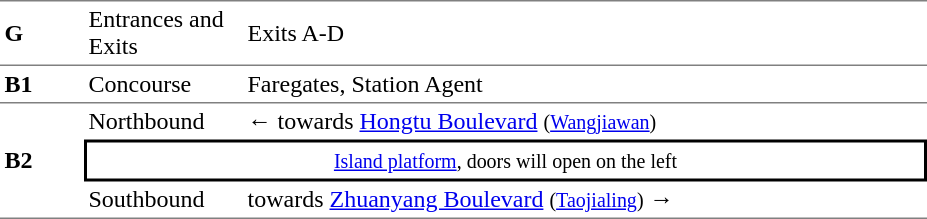<table table border=0 cellspacing=0 cellpadding=3>
<tr>
<td style="border-top:solid 1px gray;border-bottom:solid 1px gray;" width=50><strong>G</strong></td>
<td style="border-top:solid 1px gray;border-bottom:solid 1px gray;" width=100>Entrances and Exits</td>
<td style="border-top:solid 1px gray;border-bottom:solid 1px gray;" width=450>Exits A-D</td>
</tr>
<tr>
<td style="border-top:solid 0px gray;border-bottom:solid 1px gray;" width=50><strong>B1</strong></td>
<td style="border-top:solid 0px gray;border-bottom:solid 1px gray;" width=100>Concourse</td>
<td style="border-top:solid 0px gray;border-bottom:solid 1px gray;" width=450>Faregates, Station Agent</td>
</tr>
<tr>
<td style="border-bottom:solid 1px gray;" rowspan=3><strong>B2</strong></td>
<td>Northbound</td>
<td>←  towards <a href='#'>Hongtu Boulevard</a> <small>(<a href='#'>Wangjiawan</a>)</small></td>
</tr>
<tr>
<td style="border-right:solid 2px black;border-left:solid 2px black;border-top:solid 2px black;border-bottom:solid 2px black;text-align:center;" colspan=2><small><a href='#'>Island platform</a>, doors will open on the left</small></td>
</tr>
<tr>
<td style="border-bottom:solid 1px gray;">Southbound</td>
<td style="border-bottom:solid 1px gray;"> towards <a href='#'>Zhuanyang Boulevard</a> <small>(<a href='#'>Taojialing</a>)</small> →</td>
</tr>
</table>
